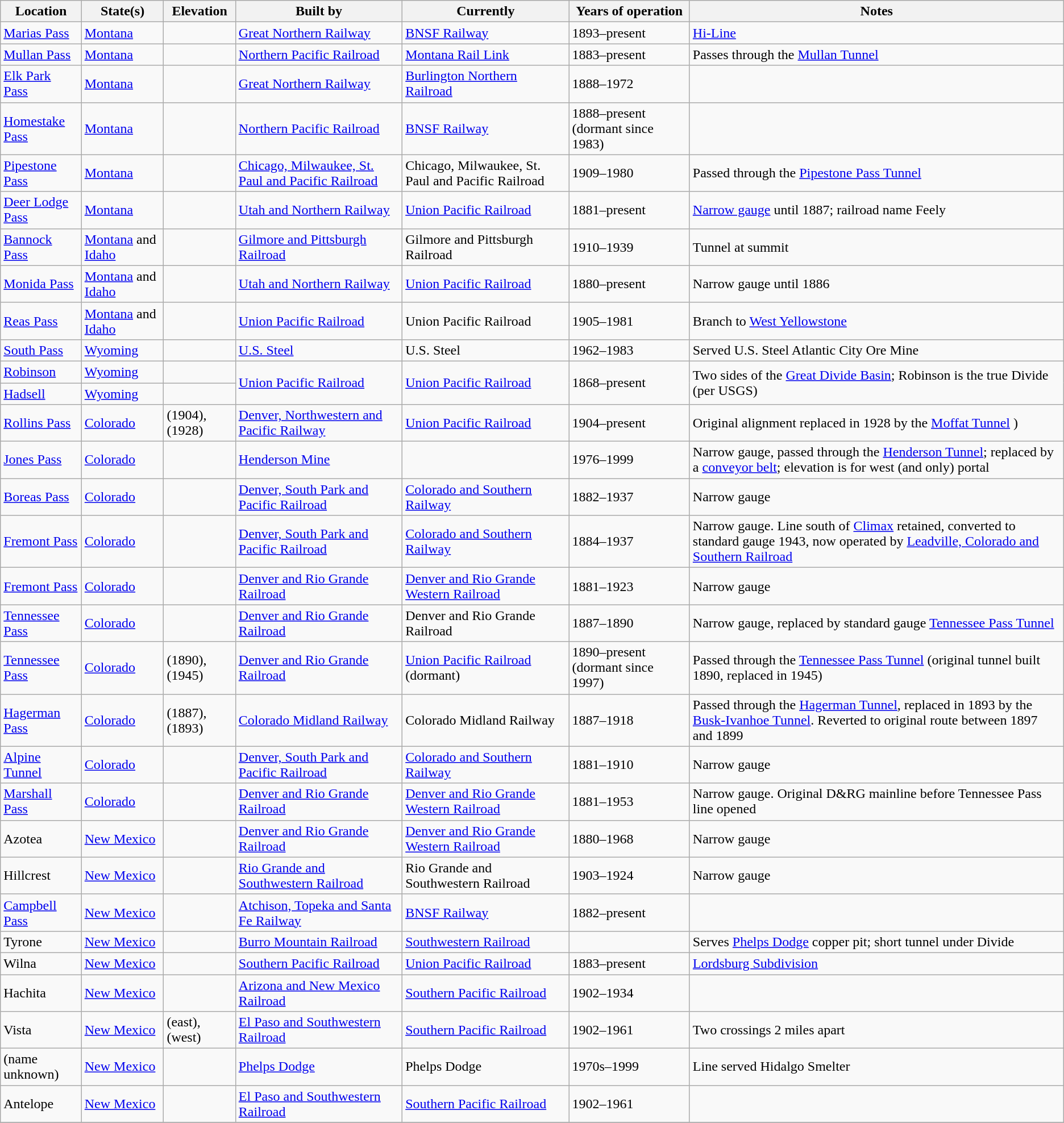<table class="wikitable sortable">
<tr>
<th>Location</th>
<th>State(s)</th>
<th>Elevation</th>
<th>Built by</th>
<th>Currently</th>
<th>Years of operation</th>
<th class=unsortable>Notes</th>
</tr>
<tr>
<td><a href='#'>Marias Pass</a></td>
<td><a href='#'>Montana</a></td>
<td></td>
<td><a href='#'>Great Northern Railway</a></td>
<td><a href='#'>BNSF Railway</a></td>
<td>1893–present</td>
<td><a href='#'>Hi-Line</a></td>
</tr>
<tr>
<td><a href='#'>Mullan Pass</a></td>
<td><a href='#'>Montana</a></td>
<td></td>
<td><a href='#'>Northern Pacific Railroad</a></td>
<td><a href='#'>Montana Rail Link</a></td>
<td>1883–present</td>
<td>Passes through the <a href='#'>Mullan Tunnel</a></td>
</tr>
<tr>
<td><a href='#'>Elk Park Pass</a></td>
<td><a href='#'>Montana</a></td>
<td></td>
<td><a href='#'>Great Northern Railway</a></td>
<td><a href='#'>Burlington Northern Railroad</a></td>
<td>1888–1972</td>
<td></td>
</tr>
<tr>
<td><a href='#'>Homestake Pass</a></td>
<td><a href='#'>Montana</a></td>
<td></td>
<td><a href='#'>Northern Pacific Railroad</a></td>
<td><a href='#'>BNSF Railway</a></td>
<td>1888–present (dormant since 1983)</td>
<td></td>
</tr>
<tr>
<td><a href='#'>Pipestone Pass</a></td>
<td><a href='#'>Montana</a></td>
<td></td>
<td><a href='#'>Chicago, Milwaukee, St. Paul and Pacific Railroad</a></td>
<td>Chicago, Milwaukee, St. Paul and Pacific Railroad</td>
<td>1909–1980</td>
<td>Passed through the <a href='#'>Pipestone Pass Tunnel</a></td>
</tr>
<tr>
<td><a href='#'>Deer Lodge Pass</a></td>
<td><a href='#'>Montana</a></td>
<td></td>
<td><a href='#'>Utah and Northern Railway</a></td>
<td><a href='#'>Union Pacific Railroad</a></td>
<td>1881–present</td>
<td><a href='#'>Narrow gauge</a> until 1887; railroad name Feely</td>
</tr>
<tr>
<td><a href='#'>Bannock Pass</a></td>
<td><a href='#'>Montana</a> and <a href='#'>Idaho</a></td>
<td></td>
<td><a href='#'>Gilmore and Pittsburgh Railroad</a></td>
<td>Gilmore and Pittsburgh Railroad</td>
<td>1910–1939</td>
<td>Tunnel at summit</td>
</tr>
<tr>
<td><a href='#'>Monida Pass</a></td>
<td><a href='#'>Montana</a> and <a href='#'>Idaho</a></td>
<td></td>
<td><a href='#'>Utah and Northern Railway</a></td>
<td><a href='#'>Union Pacific Railroad</a></td>
<td>1880–present</td>
<td>Narrow gauge until 1886</td>
</tr>
<tr>
<td><a href='#'>Reas Pass</a></td>
<td><a href='#'>Montana</a> and <a href='#'>Idaho</a></td>
<td></td>
<td><a href='#'>Union Pacific Railroad</a></td>
<td>Union Pacific Railroad</td>
<td>1905–1981</td>
<td>Branch to <a href='#'>West Yellowstone</a></td>
</tr>
<tr>
<td><a href='#'>South Pass</a></td>
<td><a href='#'>Wyoming</a></td>
<td></td>
<td><a href='#'>U.S. Steel</a></td>
<td>U.S. Steel</td>
<td>1962–1983</td>
<td>Served U.S. Steel Atlantic City Ore Mine</td>
</tr>
<tr>
<td><a href='#'>Robinson</a></td>
<td><a href='#'>Wyoming</a></td>
<td></td>
<td rowspan=2><a href='#'>Union Pacific Railroad</a></td>
<td rowspan=2><a href='#'>Union Pacific Railroad</a></td>
<td rowspan=2>1868–present</td>
<td rowspan=2>Two sides of the <a href='#'>Great Divide Basin</a>; Robinson is the true Divide (per USGS)</td>
</tr>
<tr>
<td><a href='#'>Hadsell</a></td>
<td><a href='#'>Wyoming</a></td>
<td></td>
</tr>
<tr>
<td><a href='#'>Rollins Pass</a></td>
<td><a href='#'>Colorado</a></td>
<td> (1904),  (1928)</td>
<td><a href='#'>Denver, Northwestern and Pacific Railway</a></td>
<td><a href='#'>Union Pacific Railroad</a></td>
<td>1904–present</td>
<td>Original alignment replaced in 1928 by the <a href='#'>Moffat Tunnel</a> )</td>
</tr>
<tr>
<td><a href='#'>Jones Pass</a></td>
<td><a href='#'>Colorado</a></td>
<td></td>
<td><a href='#'>Henderson Mine</a></td>
<td></td>
<td>1976–1999</td>
<td>Narrow gauge, passed through the <a href='#'>Henderson Tunnel</a>; replaced by a <a href='#'>conveyor belt</a>; elevation is for west (and only) portal</td>
</tr>
<tr>
<td><a href='#'>Boreas Pass</a></td>
<td><a href='#'>Colorado</a></td>
<td></td>
<td><a href='#'>Denver, South Park and Pacific Railroad</a></td>
<td><a href='#'>Colorado and Southern Railway</a></td>
<td>1882–1937</td>
<td>Narrow gauge</td>
</tr>
<tr>
<td><a href='#'>Fremont Pass</a></td>
<td><a href='#'>Colorado</a></td>
<td></td>
<td><a href='#'>Denver, South Park and Pacific Railroad</a></td>
<td><a href='#'>Colorado and Southern Railway</a></td>
<td>1884–1937</td>
<td>Narrow gauge. Line south of <a href='#'>Climax</a> retained, converted to standard gauge 1943, now operated by <a href='#'>Leadville, Colorado and Southern Railroad</a></td>
</tr>
<tr>
<td><a href='#'>Fremont Pass</a></td>
<td><a href='#'>Colorado</a></td>
<td></td>
<td><a href='#'>Denver and Rio Grande Railroad</a></td>
<td><a href='#'>Denver and Rio Grande Western Railroad</a></td>
<td>1881–1923</td>
<td>Narrow gauge</td>
</tr>
<tr>
<td><a href='#'>Tennessee Pass</a></td>
<td><a href='#'>Colorado</a></td>
<td> </td>
<td><a href='#'>Denver and Rio Grande Railroad</a></td>
<td>Denver and Rio Grande Railroad</td>
<td>1887–1890</td>
<td>Narrow gauge, replaced by standard gauge <a href='#'>Tennessee Pass Tunnel</a></td>
</tr>
<tr>
<td><a href='#'>Tennessee Pass</a></td>
<td><a href='#'>Colorado</a></td>
<td> (1890),  (1945) </td>
<td><a href='#'>Denver and Rio Grande Railroad</a></td>
<td><a href='#'>Union Pacific Railroad</a> (dormant)</td>
<td>1890–present (dormant since 1997)</td>
<td>Passed through the <a href='#'>Tennessee Pass Tunnel</a> (original tunnel built 1890, replaced in 1945)</td>
</tr>
<tr>
<td><a href='#'>Hagerman Pass</a></td>
<td><a href='#'>Colorado</a></td>
<td> (1887), (1893)</td>
<td><a href='#'>Colorado Midland Railway</a></td>
<td>Colorado Midland Railway</td>
<td>1887–1918</td>
<td>Passed through the <a href='#'>Hagerman Tunnel</a>, replaced in 1893 by the <a href='#'>Busk-Ivanhoe Tunnel</a>. Reverted to original route between 1897 and 1899</td>
</tr>
<tr>
<td><a href='#'>Alpine Tunnel</a></td>
<td><a href='#'>Colorado</a></td>
<td></td>
<td><a href='#'>Denver, South Park and Pacific Railroad</a></td>
<td><a href='#'>Colorado and Southern Railway</a></td>
<td>1881–1910</td>
<td>Narrow gauge</td>
</tr>
<tr>
<td><a href='#'>Marshall Pass</a></td>
<td><a href='#'>Colorado</a></td>
<td> </td>
<td><a href='#'>Denver and Rio Grande Railroad</a></td>
<td><a href='#'>Denver and Rio Grande Western Railroad</a></td>
<td>1881–1953</td>
<td>Narrow gauge. Original D&RG mainline before Tennessee Pass line opened</td>
</tr>
<tr>
<td>Azotea</td>
<td><a href='#'>New Mexico</a></td>
<td> </td>
<td><a href='#'>Denver and Rio Grande Railroad</a></td>
<td><a href='#'>Denver and Rio Grande Western Railroad</a></td>
<td>1880–1968</td>
<td>Narrow gauge</td>
</tr>
<tr>
<td>Hillcrest</td>
<td><a href='#'>New Mexico</a></td>
<td></td>
<td><a href='#'>Rio Grande and Southwestern Railroad</a></td>
<td>Rio Grande and Southwestern Railroad</td>
<td>1903–1924</td>
<td>Narrow gauge</td>
</tr>
<tr>
<td><a href='#'>Campbell Pass</a></td>
<td><a href='#'>New Mexico</a></td>
<td></td>
<td><a href='#'>Atchison, Topeka and Santa Fe Railway</a></td>
<td><a href='#'>BNSF Railway</a></td>
<td>1882–present</td>
<td></td>
</tr>
<tr>
<td>Tyrone</td>
<td><a href='#'>New Mexico</a></td>
<td></td>
<td><a href='#'>Burro Mountain Railroad</a></td>
<td><a href='#'>Southwestern Railroad</a></td>
<td></td>
<td>Serves <a href='#'>Phelps Dodge</a> copper pit; short tunnel under Divide</td>
</tr>
<tr>
<td>Wilna</td>
<td><a href='#'>New Mexico</a></td>
<td></td>
<td><a href='#'>Southern Pacific Railroad</a></td>
<td><a href='#'>Union Pacific Railroad</a></td>
<td>1883–present</td>
<td><a href='#'>Lordsburg Subdivision</a></td>
</tr>
<tr>
<td>Hachita</td>
<td><a href='#'>New Mexico</a></td>
<td></td>
<td><a href='#'>Arizona and New Mexico Railroad</a></td>
<td><a href='#'>Southern Pacific Railroad</a></td>
<td>1902–1934</td>
<td></td>
</tr>
<tr>
<td>Vista</td>
<td><a href='#'>New Mexico</a></td>
<td> (east),  (west)</td>
<td><a href='#'>El Paso and Southwestern Railroad</a></td>
<td><a href='#'>Southern Pacific Railroad</a></td>
<td>1902–1961</td>
<td>Two crossings 2 miles apart</td>
</tr>
<tr>
<td>(name unknown)</td>
<td><a href='#'>New Mexico</a></td>
<td></td>
<td><a href='#'>Phelps Dodge</a></td>
<td>Phelps Dodge</td>
<td>1970s–1999</td>
<td>Line served Hidalgo Smelter</td>
</tr>
<tr>
<td>Antelope</td>
<td><a href='#'>New Mexico</a></td>
<td></td>
<td><a href='#'>El Paso and Southwestern Railroad</a></td>
<td><a href='#'>Southern Pacific Railroad</a></td>
<td>1902–1961</td>
<td></td>
</tr>
<tr>
</tr>
</table>
